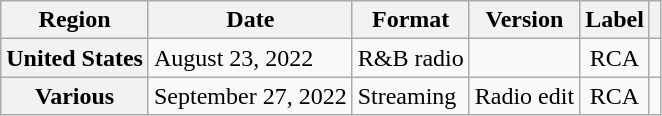<table class="wikitable plainrowheaders">
<tr>
<th scope="col">Region</th>
<th scope="col">Date</th>
<th scope="col">Format</th>
<th scope="col">Version</th>
<th scope="col">Label</th>
<th scope="col"></th>
</tr>
<tr>
<th scope="row">United States</th>
<td>August 23, 2022</td>
<td>R&B radio</td>
<td></td>
<td style="text-align:center;">RCA</td>
<td></td>
</tr>
<tr>
<th scope="row">Various</th>
<td>September 27, 2022</td>
<td>Streaming</td>
<td>Radio edit</td>
<td style="text-align:center;">RCA</td>
<td></td>
</tr>
</table>
